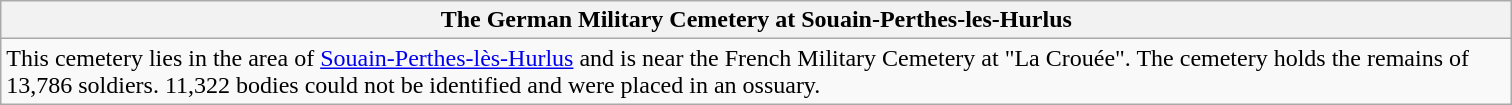<table class="wikitable sortable">
<tr>
<th scope="col" style="width:1000px;">The German Military Cemetery at Souain-Perthes-les-Hurlus</th>
</tr>
<tr>
<td>This cemetery lies in the area of <a href='#'>Souain-Perthes-lès-Hurlus</a> and is near the French Military Cemetery at "La Crouée". The cemetery holds the remains of 13,786 soldiers. 11,322 bodies could not be identified and were placed in an ossuary.</td>
</tr>
</table>
